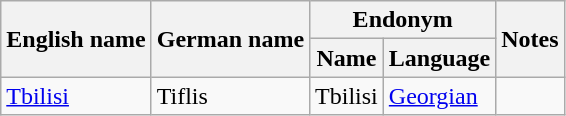<table class="wikitable sortable mw-collapsible">
<tr>
<th rowspan="2">English name</th>
<th rowspan="2">German name</th>
<th colspan="2">Endonym</th>
<th rowspan="2">Notes</th>
</tr>
<tr>
<th>Name</th>
<th>Language</th>
</tr>
<tr>
<td><a href='#'>Tbilisi</a></td>
<td>Tiflis</td>
<td>Tbilisi</td>
<td><a href='#'>Georgian</a></td>
<td></td>
</tr>
</table>
